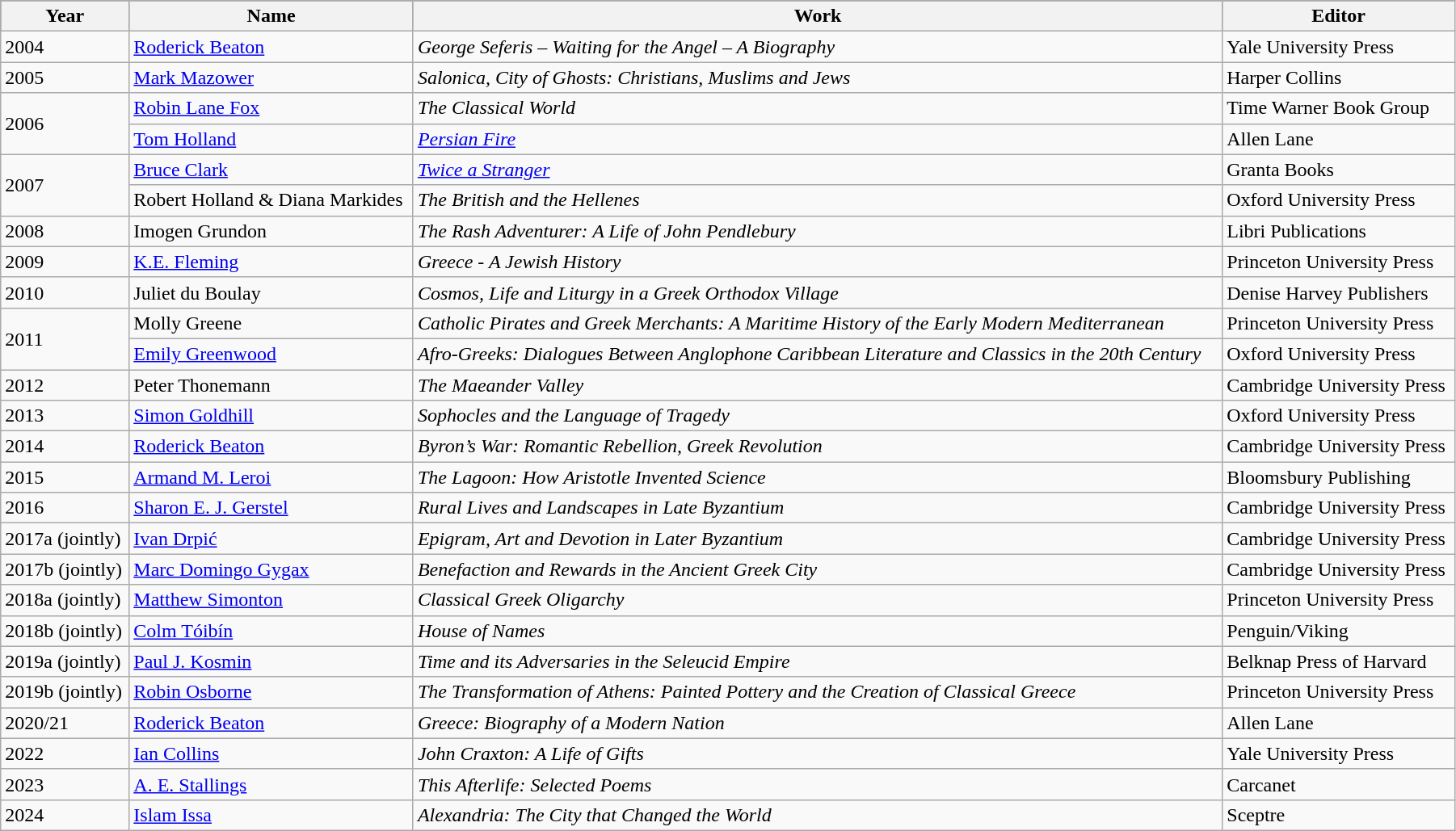<table class="wikitable sortable" width=95%>
<tr bgcolor="#505050">
<th>Year</th>
<th>Name</th>
<th>Work</th>
<th>Editor</th>
</tr>
<tr>
<td>2004</td>
<td><a href='#'>Roderick Beaton</a></td>
<td><em>George Seferis – Waiting for the Angel – A Biography</em></td>
<td>Yale University Press</td>
</tr>
<tr>
<td>2005</td>
<td><a href='#'>Mark Mazower</a></td>
<td><em>Salonica, City of Ghosts: Christians, Muslims and Jews</em></td>
<td>Harper Collins</td>
</tr>
<tr>
<td rowspan="2">2006</td>
<td><a href='#'>Robin Lane Fox</a></td>
<td><em>The Classical World</em></td>
<td>Time Warner Book Group</td>
</tr>
<tr>
<td><a href='#'>Tom Holland</a></td>
<td><em><a href='#'>Persian Fire</a></em></td>
<td>Allen Lane</td>
</tr>
<tr>
<td rowspan="2">2007</td>
<td><a href='#'>Bruce Clark</a></td>
<td><em><a href='#'>Twice a Stranger</a></em></td>
<td>Granta Books</td>
</tr>
<tr>
<td>Robert Holland & Diana Markides</td>
<td><em>The British and the Hellenes</em></td>
<td>Oxford University Press</td>
</tr>
<tr>
<td>2008</td>
<td>Imogen Grundon</td>
<td><em>The Rash Adventurer: A Life of John Pendlebury</em></td>
<td>Libri Publications</td>
</tr>
<tr>
<td>2009</td>
<td><a href='#'>K.E. Fleming</a></td>
<td><em>Greece - A Jewish History</em></td>
<td>Princeton University Press</td>
</tr>
<tr>
<td>2010</td>
<td>Juliet du Boulay</td>
<td><em>Cosmos, Life and Liturgy in a Greek Orthodox Village</em></td>
<td>Denise Harvey Publishers</td>
</tr>
<tr>
<td rowspan="2">2011</td>
<td>Molly Greene</td>
<td><em>Catholic Pirates and Greek Merchants: A Maritime History of the Early Modern Mediterranean</em></td>
<td>Princeton University Press</td>
</tr>
<tr>
<td><a href='#'>Emily Greenwood</a></td>
<td><em>Afro-Greeks: Dialogues Between Anglophone Caribbean Literature and Classics in the 20th Century</em></td>
<td>Oxford University Press</td>
</tr>
<tr>
<td>2012</td>
<td>Peter Thonemann</td>
<td><em>The Maeander Valley</em></td>
<td>Cambridge University Press</td>
</tr>
<tr>
<td>2013</td>
<td><a href='#'>Simon Goldhill</a></td>
<td><em>Sophocles and the Language of Tragedy</em></td>
<td>Oxford University Press</td>
</tr>
<tr>
<td>2014</td>
<td><a href='#'>Roderick Beaton</a></td>
<td><em>Byron’s War: Romantic Rebellion, Greek Revolution</em></td>
<td>Cambridge University Press</td>
</tr>
<tr>
<td>2015</td>
<td><a href='#'>Armand M. Leroi</a></td>
<td><em>The Lagoon: How Aristotle Invented Science</em></td>
<td>Bloomsbury Publishing</td>
</tr>
<tr>
<td>2016</td>
<td><a href='#'>Sharon E. J. Gerstel</a></td>
<td><em>Rural Lives and Landscapes in Late Byzantium</em></td>
<td>Cambridge University Press</td>
</tr>
<tr>
<td>2017a (jointly)</td>
<td><a href='#'>Ivan Drpić</a></td>
<td><em>Epigram, Art and Devotion in Later Byzantium</em></td>
<td>Cambridge University Press</td>
</tr>
<tr>
<td>2017b (jointly)</td>
<td><a href='#'>Marc Domingo Gygax</a></td>
<td><em>Benefaction and Rewards in the Ancient Greek City</em></td>
<td>Cambridge University Press</td>
</tr>
<tr>
<td>2018a (jointly)</td>
<td><a href='#'>Matthew Simonton</a></td>
<td><em>Classical Greek Oligarchy</em></td>
<td>Princeton University Press</td>
</tr>
<tr>
<td>2018b (jointly)</td>
<td><a href='#'>Colm Tóibín</a></td>
<td><em>House of Names</em></td>
<td>Penguin/Viking</td>
</tr>
<tr>
<td>2019a (jointly)</td>
<td><a href='#'>Paul J. Kosmin</a></td>
<td><em>Time and its Adversaries in the Seleucid Empire</em></td>
<td>Belknap Press of Harvard</td>
</tr>
<tr>
<td>2019b (jointly)</td>
<td><a href='#'>Robin Osborne</a></td>
<td><em>The Transformation of Athens: Painted Pottery and the Creation of Classical Greece</em></td>
<td>Princeton University Press</td>
</tr>
<tr>
<td>2020/21</td>
<td><a href='#'>Roderick Beaton</a></td>
<td><em>Greece: Biography of a Modern Nation</em></td>
<td>Allen Lane</td>
</tr>
<tr>
<td>2022</td>
<td><a href='#'>Ian Collins</a></td>
<td><em>John Craxton: A Life of Gifts</em></td>
<td>Yale University Press</td>
</tr>
<tr>
<td>2023</td>
<td><a href='#'>A. E. Stallings</a></td>
<td><em>This Afterlife: Selected Poems</em></td>
<td>Carcanet</td>
</tr>
<tr>
<td>2024</td>
<td><a href='#'>Islam Issa</a></td>
<td><em>Alexandria: The City that Changed the World</em></td>
<td>Sceptre</td>
</tr>
</table>
